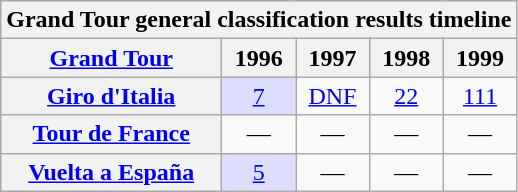<table class="wikitable plainrowheaders">
<tr>
<th scope="col" colspan=6 align="center">Grand Tour general classification results timeline</th>
</tr>
<tr>
<th scope="col"><a href='#'>Grand Tour</a></th>
<th scope="col">1996</th>
<th scope="col">1997</th>
<th scope="col">1998</th>
<th scope="col">1999</th>
</tr>
<tr style="text-align:center;">
<th scope="row"> <a href='#'>Giro d'Italia</a></th>
<td style="background:#ddf;"><a href='#'>7</a></td>
<td><a href='#'>DNF</a></td>
<td><a href='#'>22</a></td>
<td><a href='#'>111</a></td>
</tr>
<tr style="text-align:center;">
<th scope="row"> <a href='#'>Tour de France</a></th>
<td>—</td>
<td>—</td>
<td>—</td>
<td>—</td>
</tr>
<tr style="text-align:center;">
<th scope="row"> <a href='#'>Vuelta a España</a></th>
<td style="background:#ddf;"><a href='#'>5</a></td>
<td>—</td>
<td>—</td>
<td>—</td>
</tr>
</table>
